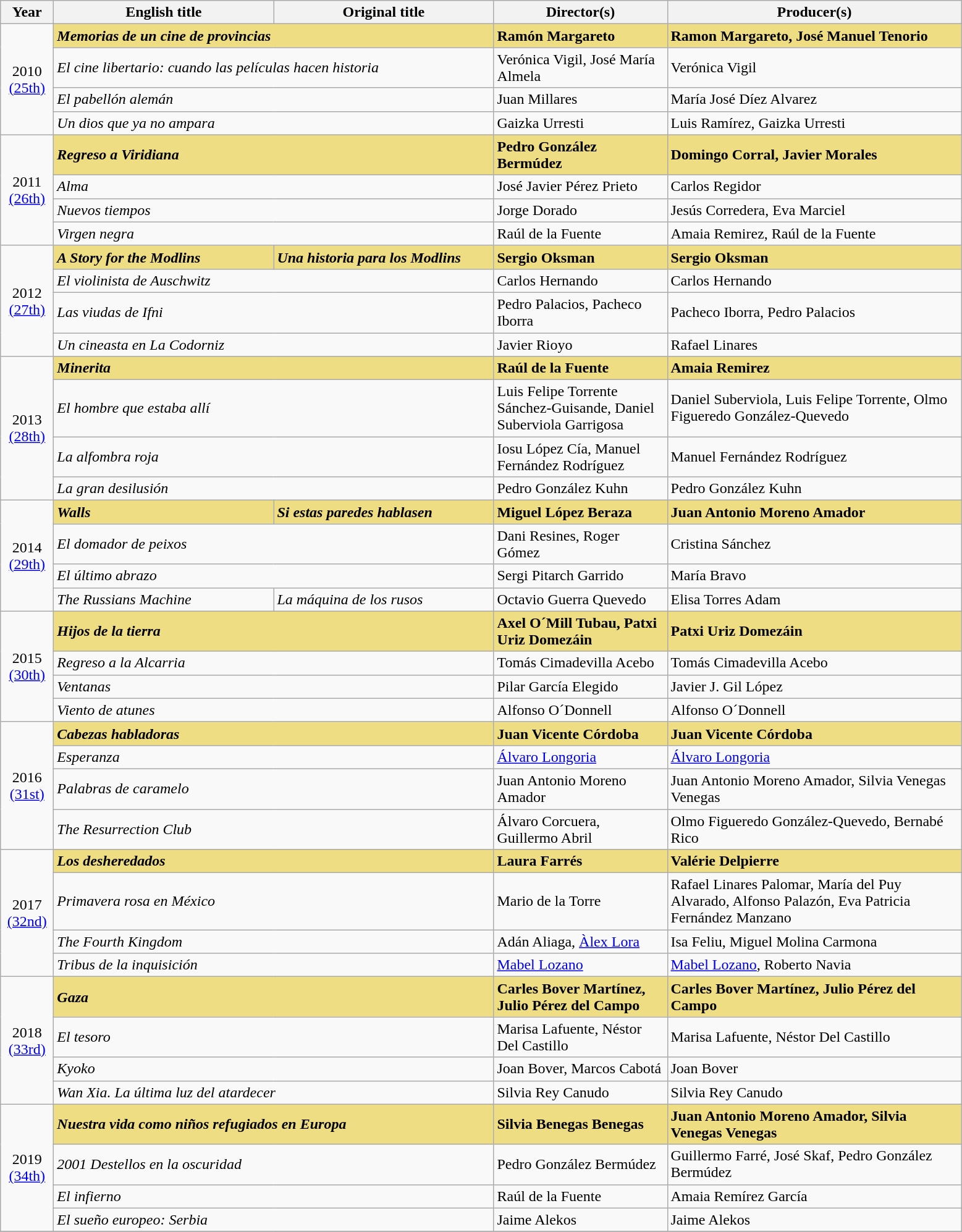<table class="wikitable sortable" style="text-align:left;"style="width:100%">
<tr>
<th width="50">Year</th>
<th width="230">English title</th>
<th width="230">Original title</th>
<th width="180">Director(s)</th>
<th width="310">Producer(s)</th>
</tr>
<tr>
<td rowspan="4" style="text-align:center;">2010<br><a href='#'>(25th)</a> <br></td>
<td colspan="2" style="background:#eedd82;"><strong><em>Memorias de un cine de provincias</em></strong></td>
<td style="background:#eedd82;"><strong>Ramón Margareto</strong></td>
<td style="background:#eedd82;"><strong>Ramon Margareto, José Manuel Tenorio</strong></td>
</tr>
<tr>
<td colspan="2"><em>El cine libertario: cuando las películas hacen historia</em></td>
<td>Verónica Vigil, José María Almela</td>
<td>Verónica Vigil</td>
</tr>
<tr>
<td colspan="2"><em>El pabellón alemán</em></td>
<td>Juan Millares</td>
<td>María José Díez Alvarez</td>
</tr>
<tr>
<td colspan="2"><em>Un dios que ya no ampara</em></td>
<td>Gaizka Urresti</td>
<td>Luis Ramírez, Gaizka Urresti</td>
</tr>
<tr>
<td rowspan="4" style="text-align:center;">2011<br><a href='#'>(26th)</a> <br></td>
<td colspan="2" style="background:#eedd82;"><strong><em>Regreso a Viridiana</em></strong></td>
<td style="background:#eedd82;"><strong>Pedro González Bermúdez</strong></td>
<td style="background:#eedd82;"><strong>Domingo Corral, Javier Morales</strong></td>
</tr>
<tr>
<td colspan="2"><em>Alma</em></td>
<td>José Javier Pérez Prieto</td>
<td>Carlos Regidor</td>
</tr>
<tr>
<td colspan="2"><em>Nuevos tiempos</em></td>
<td>Jorge Dorado</td>
<td>Jesús Corredera, Eva Marciel</td>
</tr>
<tr>
<td colspan="2"><em>Virgen negra</em></td>
<td>Raúl de la Fuente</td>
<td>Amaia Remirez, Raúl de la Fuente</td>
</tr>
<tr>
<td rowspan="4" style="text-align:center;">2012<br><a href='#'>(27th)</a> <br></td>
<td style="background:#eedd82;"><strong><em>A Story for the Modlins</em></strong></td>
<td style="background:#eedd82;"><strong><em>Una historia para los Modlins</em></strong></td>
<td style="background:#eedd82;"><strong>Sergio Oksman</strong></td>
<td style="background:#eedd82;"><strong>Sergio Oksman</strong></td>
</tr>
<tr>
<td colspan="2"><em>El violinista de Auschwitz</em></td>
<td>Carlos Hernando</td>
<td>Carlos Hernando</td>
</tr>
<tr>
<td colspan="2"><em>Las viudas de Ifni</em></td>
<td>Pedro Palacios, Pacheco Iborra</td>
<td>Pacheco Iborra, Pedro Palacios</td>
</tr>
<tr>
<td colspan="2"><em>Un cineasta en La Codorniz</em></td>
<td>Javier Rioyo</td>
<td>Rafael Linares</td>
</tr>
<tr>
<td rowspan="4" style="text-align:center;">2013<br><a href='#'>(28th)</a> <br></td>
<td colspan="2" style="background:#eedd82;"><strong><em>Minerita</em></strong></td>
<td style="background:#eedd82;"><strong>Raúl de la Fuente</strong></td>
<td style="background:#eedd82;"><strong>Amaia Remirez</strong></td>
</tr>
<tr>
<td colspan="2"><em>El hombre que estaba allí</em></td>
<td>Luis Felipe Torrente Sánchez-Guisande, Daniel Suberviola Garrigosa</td>
<td>Daniel Suberviola, Luis Felipe Torrente, Olmo Figueredo González-Quevedo</td>
</tr>
<tr>
<td colspan="2"><em>La alfombra roja</em></td>
<td>Iosu López Cía, Manuel Fernández Rodríguez</td>
<td>Manuel Fernández Rodríguez</td>
</tr>
<tr>
<td colspan="2"><em>La gran desilusión</em></td>
<td>Pedro González Kuhn</td>
<td>Pedro González Kuhn</td>
</tr>
<tr>
<td rowspan="4" style="text-align:center;">2014<br><a href='#'>(29th)</a> <br></td>
<td style="background:#eedd82;"><strong><em>Walls</em></strong></td>
<td style="background:#eedd82;"><strong><em>Si estas paredes hablasen</em></strong></td>
<td style="background:#eedd82;"><strong>Miguel López Beraza</strong></td>
<td style="background:#eedd82;"><strong>Juan Antonio Moreno Amador</strong></td>
</tr>
<tr>
<td colspan="2"><em>El domador de peixos</em></td>
<td>Dani Resines, Roger Gómez</td>
<td>Cristina Sánchez</td>
</tr>
<tr>
<td colspan="2"><em>El último abrazo</em></td>
<td>Sergi Pitarch Garrido</td>
<td>María Bravo</td>
</tr>
<tr>
<td><em>The Russians Machine</em></td>
<td><em>La máquina de los rusos</em></td>
<td>Octavio Guerra Quevedo</td>
<td>Elisa Torres Adam</td>
</tr>
<tr>
<td rowspan="4" style="text-align:center;">2015<br><a href='#'>(30th)</a> <br></td>
<td colspan="2" style="background:#eedd82;"><strong><em>Hijos de la tierra</em></strong></td>
<td style="background:#eedd82;"><strong>Axel O´Mill Tubau, Patxi Uriz Domezáin</strong></td>
<td style="background:#eedd82;"><strong>Patxi Uriz Domezáin</strong></td>
</tr>
<tr>
<td colspan="2"><em>Regreso a la Alcarria</em></td>
<td>Tomás Cimadevilla Acebo</td>
<td>Tomás Cimadevilla Acebo</td>
</tr>
<tr>
<td colspan="2"><em>Ventanas</em></td>
<td>Pilar García Elegido</td>
<td>Javier J. Gil López</td>
</tr>
<tr>
<td colspan="2"><em>Viento de atunes</em></td>
<td>Alfonso O´Donnell</td>
<td>Alfonso O´Donnell</td>
</tr>
<tr>
<td rowspan="4" style="text-align:center;">2016<br><a href='#'>(31st)</a><br></td>
<td colspan="2" style="background:#eedd82;"><strong><em>Cabezas habladoras</em></strong></td>
<td style="background:#eedd82;"><strong>Juan Vicente Córdoba</strong></td>
<td style="background:#eedd82;"><strong>Juan Vicente Córdoba</strong></td>
</tr>
<tr>
<td colspan="2"><em>Esperanza</em></td>
<td><a href='#'>Álvaro Longoria</a></td>
<td><a href='#'>Álvaro Longoria</a></td>
</tr>
<tr>
<td colspan="2"><em>Palabras de caramelo</em></td>
<td>Juan Antonio Moreno Amador</td>
<td>Juan Antonio Moreno Amador, Silvia Venegas Venegas</td>
</tr>
<tr>
<td colspan="2"><em>The Resurrection Club</em></td>
<td>Álvaro Corcuera, Guillermo Abril</td>
<td>Olmo Figueredo González-Quevedo, Bernabé Rico</td>
</tr>
<tr>
<td rowspan="4" style="text-align:center;">2017<br><a href='#'>(32nd)</a><br></td>
<td colspan="2" style="background:#eedd82;"><strong><em>Los desheredados</em></strong></td>
<td style="background:#eedd82;"><strong>Laura Farrés</strong></td>
<td style="background:#eedd82;"><strong>Valérie Delpierre</strong></td>
</tr>
<tr>
<td colspan="2"><em>Primavera rosa en México</em></td>
<td>Mario de la Torre</td>
<td>Rafael Linares Palomar, María del Puy Alvarado, Alfonso Palazón, Eva Patricia Fernández Manzano</td>
</tr>
<tr>
<td colspan="2"><em>The Fourth Kingdom</em></td>
<td>Adán Aliaga, <a href='#'>Àlex Lora</a></td>
<td>Isa Feliu, Miguel Molina Carmona</td>
</tr>
<tr>
<td colspan="2"><em>Tribus de la inquisición</em></td>
<td><a href='#'>Mabel Lozano</a></td>
<td><a href='#'>Mabel Lozano</a>, Roberto Navia</td>
</tr>
<tr>
<td rowspan="4" style="text-align:center;">2018<br><a href='#'>(33rd)</a><br></td>
<td colspan="2" style="background:#eedd82;"><strong><em>Gaza</em></strong></td>
<td style="background:#eedd82;"><strong>Carles Bover Martínez, Julio Pérez del Campo</strong></td>
<td style="background:#eedd82;"><strong>Carles Bover Martínez, Julio Pérez del Campo</strong></td>
</tr>
<tr>
<td colspan="2"><em>El tesoro</em></td>
<td>Marisa Lafuente, Néstor Del Castillo</td>
<td>Marisa Lafuente, Néstor Del Castillo</td>
</tr>
<tr>
<td colspan="2"><em>Kyoko</em></td>
<td>Joan Bover, Marcos Cabotá</td>
<td>Joan Bover</td>
</tr>
<tr>
<td colspan="2"><em>Wan Xia. La última luz del atardecer</em></td>
<td>Silvia Rey Canudo</td>
<td>Silvia Rey Canudo</td>
</tr>
<tr>
<td rowspan="4" style="text-align:center;">2019<br><a href='#'>(34th)</a><br></td>
<td colspan="2" style="background:#eedd82;"><strong><em>Nuestra vida como niños refugiados en Europa</em></strong></td>
<td style="background:#eedd82;"><strong>Silvia Benegas Benegas</strong></td>
<td style="background:#eedd82;"><strong>Juan Antonio Moreno Amador, Silvia Venegas Venegas</strong></td>
</tr>
<tr>
<td colspan="2"><em>2001 Destellos en la oscuridad</em></td>
<td>Pedro González Bermúdez</td>
<td>Guillermo Farré, José Skaf, Pedro González Bermúdez</td>
</tr>
<tr>
<td colspan="2"><em>El infierno</em></td>
<td>Raúl de la Fuente</td>
<td>Amaia Remírez García</td>
</tr>
<tr>
<td colspan="2"><em>El sueño europeo: Serbia</em></td>
<td>Jaime Alekos</td>
<td>Jaime Alekos</td>
</tr>
<tr>
</tr>
</table>
